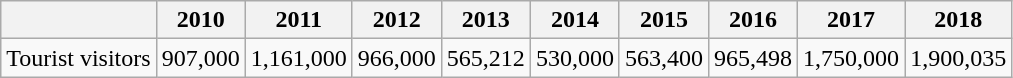<table class="wikitable">
<tr style="text-align:center;">
<th></th>
<th>2010</th>
<th>2011</th>
<th>2012</th>
<th>2013</th>
<th>2014</th>
<th>2015</th>
<th>2016</th>
<th>2017</th>
<th>2018</th>
</tr>
<tr>
<td>Tourist visitors</td>
<td align=center>907,000</td>
<td align=center>1,161,000</td>
<td align=center>966,000</td>
<td align=center>565,212</td>
<td align=center>530,000</td>
<td align=center>563,400</td>
<td align=center>965,498</td>
<td align=center>1,750,000</td>
<td align=center>1,900,035</td>
</tr>
</table>
